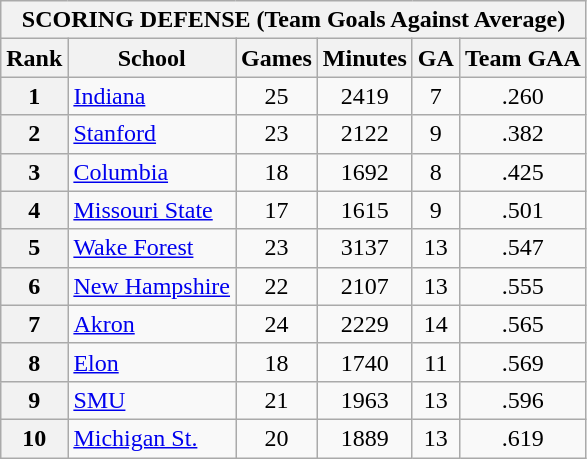<table class="wikitable">
<tr>
<th colspan=6>SCORING DEFENSE (Team Goals Against Average)</th>
</tr>
<tr>
<th>Rank</th>
<th>School</th>
<th>Games</th>
<th>Minutes</th>
<th>GA</th>
<th>Team GAA</th>
</tr>
<tr>
<th>1</th>
<td><a href='#'>Indiana</a></td>
<td style="text-align:center;">25</td>
<td style="text-align:center;">2419</td>
<td style="text-align:center;">7</td>
<td style="text-align:center;">.260</td>
</tr>
<tr>
<th>2</th>
<td><a href='#'>Stanford</a></td>
<td style="text-align:center;">23</td>
<td style="text-align:center;">2122</td>
<td style="text-align:center;">9</td>
<td style="text-align:center;">.382</td>
</tr>
<tr>
<th>3</th>
<td><a href='#'>Columbia</a></td>
<td style="text-align:center;">18</td>
<td style="text-align:center;">1692</td>
<td style="text-align:center;">8</td>
<td style="text-align:center;">.425</td>
</tr>
<tr>
<th>4</th>
<td><a href='#'>Missouri State</a></td>
<td style="text-align:center;">17</td>
<td style="text-align:center;">1615</td>
<td style="text-align:center;">9</td>
<td style="text-align:center;">.501</td>
</tr>
<tr>
<th>5</th>
<td><a href='#'>Wake Forest</a></td>
<td style="text-align:center;">23</td>
<td style="text-align:center;">3137</td>
<td style="text-align:center;">13</td>
<td style="text-align:center;">.547</td>
</tr>
<tr>
<th>6</th>
<td><a href='#'>New Hampshire</a></td>
<td style="text-align:center;">22</td>
<td style="text-align:center;">2107</td>
<td style="text-align:center;">13</td>
<td style="text-align:center;">.555</td>
</tr>
<tr>
<th>7</th>
<td><a href='#'>Akron</a></td>
<td style="text-align:center;">24</td>
<td style="text-align:center;">2229</td>
<td style="text-align:center;">14</td>
<td style="text-align:center;">.565</td>
</tr>
<tr>
<th>8</th>
<td><a href='#'>Elon</a></td>
<td style="text-align:center;">18</td>
<td style="text-align:center;">1740</td>
<td style="text-align:center;">11</td>
<td style="text-align:center;">.569</td>
</tr>
<tr>
<th>9</th>
<td><a href='#'>SMU</a></td>
<td style="text-align:center;">21</td>
<td style="text-align:center;">1963</td>
<td style="text-align:center;">13</td>
<td style="text-align:center;">.596</td>
</tr>
<tr>
<th>10</th>
<td><a href='#'>Michigan St.</a></td>
<td style="text-align:center;">20</td>
<td style="text-align:center;">1889</td>
<td style="text-align:center;">13</td>
<td style="text-align:center;">.619</td>
</tr>
</table>
